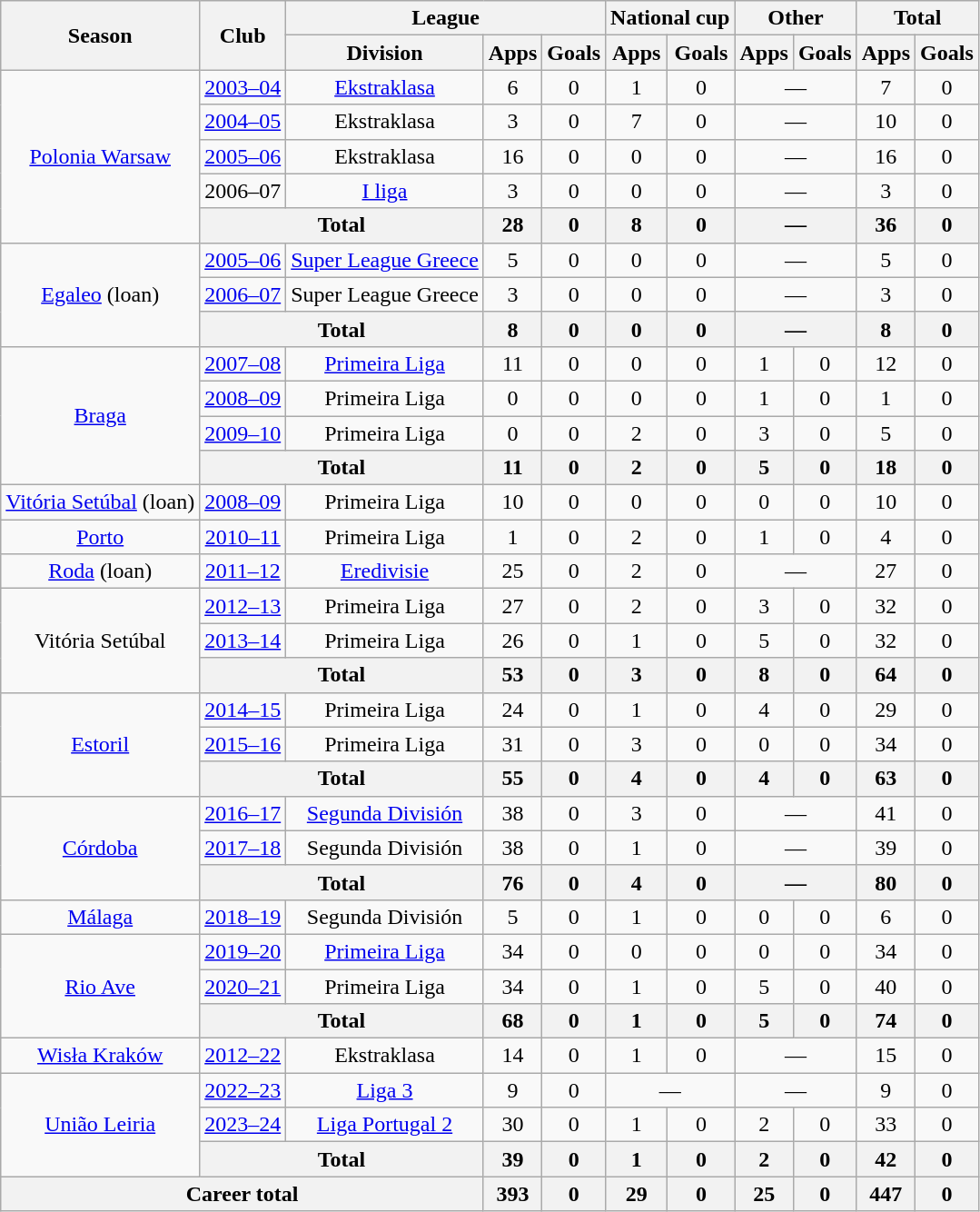<table class="wikitable" style="text-align: center;">
<tr>
<th rowspan="2">Season</th>
<th rowspan="2">Club</th>
<th colspan="3">League</th>
<th colspan="2">National cup</th>
<th colspan="2">Other</th>
<th colspan="2">Total</th>
</tr>
<tr>
<th>Division</th>
<th>Apps</th>
<th>Goals</th>
<th>Apps</th>
<th>Goals</th>
<th>Apps</th>
<th>Goals</th>
<th>Apps</th>
<th>Goals</th>
</tr>
<tr>
<td rowspan="5"><a href='#'>Polonia Warsaw</a></td>
<td><a href='#'>2003–04</a></td>
<td><a href='#'>Ekstraklasa</a></td>
<td>6</td>
<td>0</td>
<td>1</td>
<td>0</td>
<td colspan="2">—</td>
<td>7</td>
<td>0</td>
</tr>
<tr>
<td><a href='#'>2004–05</a></td>
<td>Ekstraklasa</td>
<td>3</td>
<td>0</td>
<td>7</td>
<td>0</td>
<td colspan="2">—</td>
<td>10</td>
<td>0</td>
</tr>
<tr>
<td><a href='#'>2005–06</a></td>
<td>Ekstraklasa</td>
<td>16</td>
<td>0</td>
<td>0</td>
<td>0</td>
<td colspan="2">—</td>
<td>16</td>
<td>0</td>
</tr>
<tr>
<td>2006–07</td>
<td><a href='#'>I liga</a></td>
<td>3</td>
<td>0</td>
<td>0</td>
<td>0</td>
<td colspan="2">—</td>
<td>3</td>
<td>0</td>
</tr>
<tr>
<th colspan="2">Total</th>
<th>28</th>
<th>0</th>
<th>8</th>
<th>0</th>
<th colspan="2">—</th>
<th>36</th>
<th>0</th>
</tr>
<tr>
<td rowspan="3"><a href='#'>Egaleo</a> (loan)</td>
<td><a href='#'>2005–06</a></td>
<td><a href='#'>Super League Greece</a></td>
<td>5</td>
<td>0</td>
<td>0</td>
<td>0</td>
<td colspan="2">—</td>
<td>5</td>
<td>0</td>
</tr>
<tr>
<td><a href='#'>2006–07</a></td>
<td>Super League Greece</td>
<td>3</td>
<td>0</td>
<td>0</td>
<td>0</td>
<td colspan="2">—</td>
<td>3</td>
<td>0</td>
</tr>
<tr>
<th colspan="2">Total</th>
<th>8</th>
<th>0</th>
<th>0</th>
<th>0</th>
<th colspan="2">—</th>
<th>8</th>
<th>0</th>
</tr>
<tr>
<td rowspan="4"><a href='#'>Braga</a></td>
<td><a href='#'>2007–08</a></td>
<td><a href='#'>Primeira Liga</a></td>
<td>11</td>
<td>0</td>
<td>0</td>
<td>0</td>
<td>1</td>
<td>0</td>
<td>12</td>
<td>0</td>
</tr>
<tr>
<td><a href='#'>2008–09</a></td>
<td>Primeira Liga</td>
<td>0</td>
<td>0</td>
<td>0</td>
<td>0</td>
<td>1</td>
<td>0</td>
<td>1</td>
<td>0</td>
</tr>
<tr>
<td><a href='#'>2009–10</a></td>
<td>Primeira Liga</td>
<td>0</td>
<td>0</td>
<td>2</td>
<td>0</td>
<td>3</td>
<td>0</td>
<td>5</td>
<td>0</td>
</tr>
<tr>
<th colspan="2">Total</th>
<th>11</th>
<th>0</th>
<th>2</th>
<th>0</th>
<th>5</th>
<th>0</th>
<th>18</th>
<th>0</th>
</tr>
<tr>
<td><a href='#'>Vitória Setúbal</a> (loan)</td>
<td><a href='#'>2008–09</a></td>
<td>Primeira Liga</td>
<td>10</td>
<td>0</td>
<td>0</td>
<td>0</td>
<td>0</td>
<td>0</td>
<td>10</td>
<td>0</td>
</tr>
<tr>
<td><a href='#'>Porto</a></td>
<td><a href='#'>2010–11</a></td>
<td>Primeira Liga</td>
<td>1</td>
<td>0</td>
<td>2</td>
<td>0</td>
<td>1</td>
<td>0</td>
<td>4</td>
<td>0</td>
</tr>
<tr>
<td><a href='#'>Roda</a> (loan)</td>
<td><a href='#'>2011–12</a></td>
<td><a href='#'>Eredivisie</a></td>
<td>25</td>
<td>0</td>
<td>2</td>
<td>0</td>
<td colspan="2">—</td>
<td>27</td>
<td>0</td>
</tr>
<tr>
<td rowspan="3">Vitória Setúbal</td>
<td><a href='#'>2012–13</a></td>
<td>Primeira Liga</td>
<td>27</td>
<td>0</td>
<td>2</td>
<td>0</td>
<td>3</td>
<td>0</td>
<td>32</td>
<td>0</td>
</tr>
<tr>
<td><a href='#'>2013–14</a></td>
<td>Primeira Liga</td>
<td>26</td>
<td>0</td>
<td>1</td>
<td>0</td>
<td>5</td>
<td>0</td>
<td>32</td>
<td>0</td>
</tr>
<tr>
<th colspan="2">Total</th>
<th>53</th>
<th>0</th>
<th>3</th>
<th>0</th>
<th>8</th>
<th>0</th>
<th>64</th>
<th>0</th>
</tr>
<tr>
<td rowspan="3"><a href='#'>Estoril</a></td>
<td><a href='#'>2014–15</a></td>
<td>Primeira Liga</td>
<td>24</td>
<td>0</td>
<td>1</td>
<td>0</td>
<td>4</td>
<td>0</td>
<td>29</td>
<td>0</td>
</tr>
<tr>
<td><a href='#'>2015–16</a></td>
<td>Primeira Liga</td>
<td>31</td>
<td>0</td>
<td>3</td>
<td>0</td>
<td>0</td>
<td>0</td>
<td>34</td>
<td>0</td>
</tr>
<tr>
<th colspan="2">Total</th>
<th>55</th>
<th>0</th>
<th>4</th>
<th>0</th>
<th>4</th>
<th>0</th>
<th>63</th>
<th>0</th>
</tr>
<tr>
<td rowspan="3"><a href='#'>Córdoba</a></td>
<td><a href='#'>2016–17</a></td>
<td><a href='#'>Segunda División</a></td>
<td>38</td>
<td>0</td>
<td>3</td>
<td>0</td>
<td colspan="2">—</td>
<td>41</td>
<td>0</td>
</tr>
<tr>
<td><a href='#'>2017–18</a></td>
<td>Segunda División</td>
<td>38</td>
<td>0</td>
<td>1</td>
<td>0</td>
<td colspan="2">—</td>
<td>39</td>
<td>0</td>
</tr>
<tr>
<th colspan="2">Total</th>
<th>76</th>
<th>0</th>
<th>4</th>
<th>0</th>
<th colspan="2">—</th>
<th>80</th>
<th>0</th>
</tr>
<tr>
<td><a href='#'>Málaga</a></td>
<td><a href='#'>2018–19</a></td>
<td>Segunda División</td>
<td>5</td>
<td>0</td>
<td>1</td>
<td>0</td>
<td>0</td>
<td>0</td>
<td>6</td>
<td>0</td>
</tr>
<tr>
<td rowspan="3"><a href='#'>Rio Ave</a></td>
<td><a href='#'>2019–20</a></td>
<td><a href='#'>Primeira Liga</a></td>
<td>34</td>
<td>0</td>
<td>0</td>
<td>0</td>
<td>0</td>
<td>0</td>
<td>34</td>
<td>0</td>
</tr>
<tr>
<td><a href='#'>2020–21</a></td>
<td>Primeira Liga</td>
<td>34</td>
<td>0</td>
<td>1</td>
<td>0</td>
<td>5</td>
<td>0</td>
<td>40</td>
<td>0</td>
</tr>
<tr>
<th colspan="2">Total</th>
<th>68</th>
<th>0</th>
<th>1</th>
<th>0</th>
<th>5</th>
<th>0</th>
<th>74</th>
<th>0</th>
</tr>
<tr>
<td><a href='#'>Wisła Kraków</a></td>
<td><a href='#'>2012–22</a></td>
<td>Ekstraklasa</td>
<td>14</td>
<td>0</td>
<td>1</td>
<td>0</td>
<td colspan="2">—</td>
<td>15</td>
<td>0</td>
</tr>
<tr>
<td rowspan="3"><a href='#'>União Leiria</a></td>
<td><a href='#'>2022–23</a></td>
<td><a href='#'>Liga 3</a></td>
<td>9</td>
<td>0</td>
<td colspan="2">—</td>
<td colspan="2">—</td>
<td>9</td>
<td>0</td>
</tr>
<tr>
<td><a href='#'>2023–24</a></td>
<td><a href='#'>Liga Portugal 2</a></td>
<td>30</td>
<td>0</td>
<td>1</td>
<td>0</td>
<td>2</td>
<td>0</td>
<td>33</td>
<td>0</td>
</tr>
<tr>
<th colspan="2">Total</th>
<th>39</th>
<th>0</th>
<th>1</th>
<th>0</th>
<th>2</th>
<th>0</th>
<th>42</th>
<th>0</th>
</tr>
<tr>
<th colspan="3">Career total</th>
<th>393</th>
<th>0</th>
<th>29</th>
<th>0</th>
<th>25</th>
<th>0</th>
<th>447</th>
<th>0</th>
</tr>
</table>
